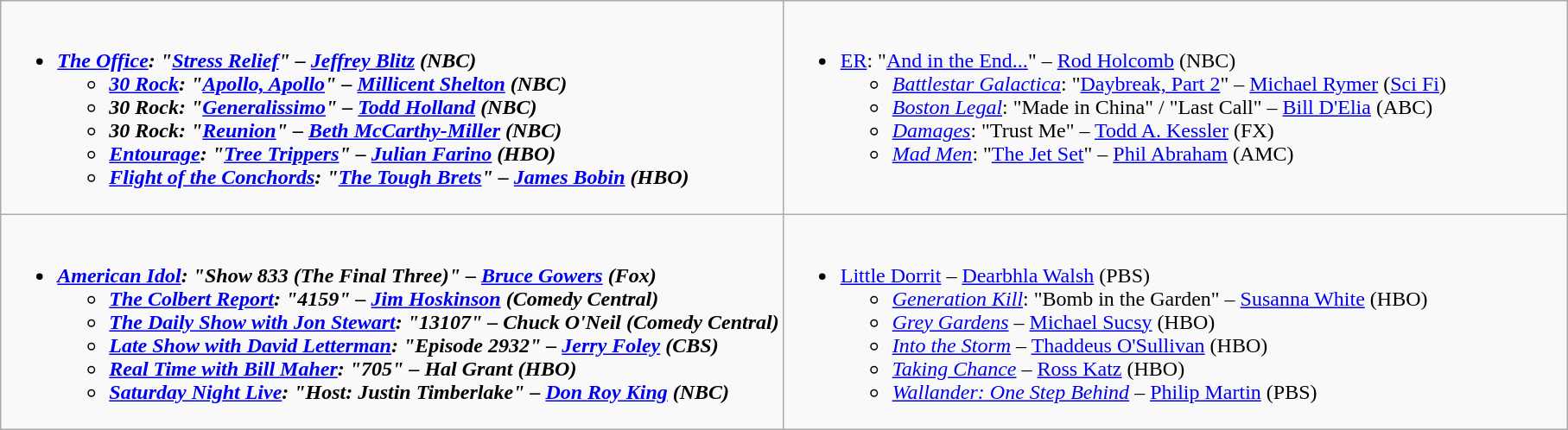<table class="wikitable">
<tr>
<td style="vertical-align:top;" width="50%"><br><ul><li><strong><em><a href='#'>The Office</a><em>: "<a href='#'>Stress Relief</a>" – <a href='#'>Jeffrey Blitz</a> (NBC)<strong><ul><li></em><a href='#'>30 Rock</a><em>: "<a href='#'>Apollo, Apollo</a>" – <a href='#'>Millicent Shelton</a> (NBC)</li><li></em>30 Rock<em>: "<a href='#'>Generalissimo</a>" – <a href='#'>Todd Holland</a> (NBC)</li><li></em>30 Rock<em>: "<a href='#'>Reunion</a>" – <a href='#'>Beth McCarthy-Miller</a> (NBC)</li><li></em><a href='#'>Entourage</a><em>: "<a href='#'>Tree Trippers</a>" – <a href='#'>Julian Farino</a> (HBO)</li><li></em><a href='#'>Flight of the Conchords</a><em>: "<a href='#'>The Tough Brets</a>" – <a href='#'>James Bobin</a> (HBO)</li></ul></li></ul></td>
<td style="vertical-align:top;" width="50%"><br><ul><li></em></strong><a href='#'>ER</a></em>: "<a href='#'>And in the End...</a>" – <a href='#'>Rod Holcomb</a> (NBC)</strong><ul><li><em><a href='#'>Battlestar Galactica</a></em>: "<a href='#'>Daybreak, Part 2</a>" – <a href='#'>Michael Rymer</a> (<a href='#'>Sci Fi</a>)</li><li><em><a href='#'>Boston Legal</a></em>: "Made in China" / "Last Call" – <a href='#'>Bill D'Elia</a> (ABC)</li><li><em><a href='#'>Damages</a></em>: "Trust Me" – <a href='#'>Todd A. Kessler</a> (FX)</li><li><em><a href='#'>Mad Men</a></em>: "<a href='#'>The Jet Set</a>" – <a href='#'>Phil Abraham</a> (AMC)</li></ul></li></ul></td>
</tr>
<tr>
<td style="vertical-align:top;" width="50%"><br><ul><li><strong><em><a href='#'>American Idol</a><em>: "Show 833 (The Final Three)" – <a href='#'>Bruce Gowers</a> (Fox)<strong><ul><li></em><a href='#'>The Colbert Report</a><em>: "4159" – <a href='#'>Jim Hoskinson</a> (Comedy Central)</li><li></em><a href='#'>The Daily Show with Jon Stewart</a><em>: "13107" – Chuck O'Neil (Comedy Central)</li><li></em><a href='#'>Late Show with David Letterman</a><em>: "Episode 2932" – <a href='#'>Jerry Foley</a> (CBS)</li><li></em><a href='#'>Real Time with Bill Maher</a><em>: "705" – Hal Grant (HBO)</li><li></em><a href='#'>Saturday Night Live</a><em>: "Host: Justin Timberlake" – <a href='#'>Don Roy King</a> (NBC)</li></ul></li></ul></td>
<td style="vertical-align:top;" width="50%"><br><ul><li></em></strong><a href='#'>Little Dorrit</a></em> – <a href='#'>Dearbhla Walsh</a> (PBS)</strong><ul><li><em><a href='#'>Generation Kill</a></em>: "Bomb in the Garden" – <a href='#'>Susanna White</a> (HBO)</li><li><em><a href='#'>Grey Gardens</a></em> – <a href='#'>Michael Sucsy</a> (HBO)</li><li><em><a href='#'>Into the Storm</a></em> – <a href='#'>Thaddeus O'Sullivan</a> (HBO)</li><li><em><a href='#'>Taking Chance</a></em> – <a href='#'>Ross Katz</a> (HBO)</li><li><em><a href='#'>Wallander: One Step Behind</a></em> – <a href='#'>Philip Martin</a> (PBS)</li></ul></li></ul></td>
</tr>
</table>
